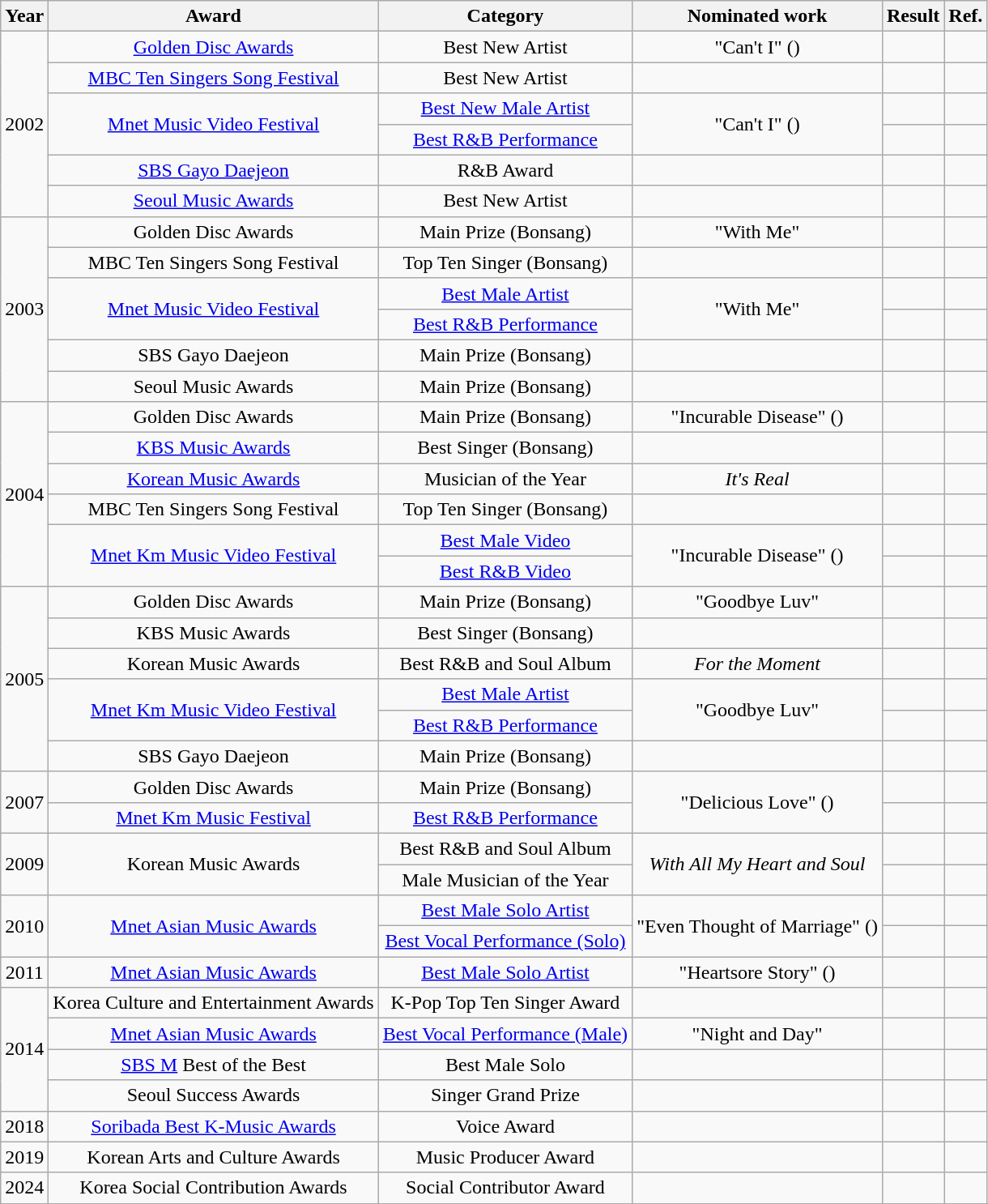<table class="wikitable plainrowheaders" style="text-align:center;">
<tr>
<th>Year</th>
<th>Award</th>
<th>Category</th>
<th>Nominated work</th>
<th>Result</th>
<th>Ref.</th>
</tr>
<tr>
<td rowspan="6">2002</td>
<td><a href='#'>Golden Disc Awards</a></td>
<td>Best New Artist</td>
<td>"Can't I" ()</td>
<td></td>
<td></td>
</tr>
<tr>
<td><a href='#'>MBC Ten Singers Song Festival</a></td>
<td>Best New Artist</td>
<td></td>
<td></td>
<td></td>
</tr>
<tr>
<td rowspan="2"><a href='#'>Mnet Music Video Festival</a></td>
<td><a href='#'>Best New Male Artist</a></td>
<td rowspan="2">"Can't I" ()</td>
<td></td>
<td></td>
</tr>
<tr>
<td><a href='#'>Best R&B Performance</a></td>
<td></td>
<td></td>
</tr>
<tr>
<td><a href='#'>SBS Gayo Daejeon</a></td>
<td>R&B Award</td>
<td></td>
<td></td>
<td></td>
</tr>
<tr>
<td><a href='#'>Seoul Music Awards</a></td>
<td>Best New Artist</td>
<td></td>
<td></td>
<td></td>
</tr>
<tr>
<td rowspan="6">2003</td>
<td>Golden Disc Awards</td>
<td>Main Prize (Bonsang)</td>
<td>"With Me"</td>
<td></td>
<td></td>
</tr>
<tr>
<td>MBC Ten Singers Song Festival</td>
<td>Top Ten Singer (Bonsang)</td>
<td></td>
<td></td>
<td></td>
</tr>
<tr>
<td rowspan="2"><a href='#'>Mnet Music Video Festival</a></td>
<td><a href='#'>Best Male Artist</a></td>
<td rowspan="2">"With Me"</td>
<td></td>
<td></td>
</tr>
<tr>
<td><a href='#'>Best R&B Performance</a></td>
<td></td>
<td></td>
</tr>
<tr>
<td>SBS Gayo Daejeon</td>
<td>Main Prize (Bonsang)</td>
<td></td>
<td></td>
<td></td>
</tr>
<tr>
<td>Seoul Music Awards</td>
<td>Main Prize (Bonsang)</td>
<td></td>
<td></td>
<td></td>
</tr>
<tr>
<td rowspan="6">2004</td>
<td>Golden Disc Awards</td>
<td>Main Prize (Bonsang)</td>
<td>"Incurable Disease" ()</td>
<td></td>
<td></td>
</tr>
<tr>
<td><a href='#'>KBS Music Awards</a></td>
<td>Best Singer (Bonsang)</td>
<td></td>
<td></td>
<td></td>
</tr>
<tr>
<td><a href='#'>Korean Music Awards</a></td>
<td>Musician of the Year</td>
<td><em>It's Real</em></td>
<td></td>
<td></td>
</tr>
<tr>
<td>MBC Ten Singers Song Festival</td>
<td>Top Ten Singer (Bonsang)</td>
<td></td>
<td></td>
<td></td>
</tr>
<tr>
<td rowspan="2"><a href='#'>Mnet Km Music Video Festival</a></td>
<td><a href='#'>Best Male Video</a></td>
<td rowspan="2">"Incurable Disease" ()</td>
<td></td>
<td></td>
</tr>
<tr>
<td><a href='#'>Best R&B Video</a></td>
<td></td>
<td></td>
</tr>
<tr>
<td rowspan="6">2005</td>
<td>Golden Disc Awards</td>
<td>Main Prize (Bonsang)</td>
<td>"Goodbye Luv"</td>
<td></td>
<td></td>
</tr>
<tr>
<td>KBS Music Awards</td>
<td>Best Singer (Bonsang)</td>
<td></td>
<td></td>
<td></td>
</tr>
<tr>
<td>Korean Music Awards</td>
<td>Best R&B and Soul Album</td>
<td><em>For the Moment</em></td>
<td></td>
<td></td>
</tr>
<tr>
<td rowspan="2"><a href='#'>Mnet Km Music Video Festival</a></td>
<td><a href='#'>Best Male Artist</a></td>
<td rowspan="2">"Goodbye Luv"</td>
<td></td>
<td></td>
</tr>
<tr>
<td><a href='#'>Best R&B Performance</a></td>
<td></td>
<td></td>
</tr>
<tr>
<td>SBS Gayo Daejeon</td>
<td>Main Prize (Bonsang)</td>
<td></td>
<td></td>
<td></td>
</tr>
<tr>
<td rowspan="2">2007</td>
<td>Golden Disc Awards</td>
<td>Main Prize (Bonsang)</td>
<td rowspan="2">"Delicious Love" ()</td>
<td></td>
<td></td>
</tr>
<tr>
<td><a href='#'>Mnet Km Music Festival</a></td>
<td><a href='#'>Best R&B Performance</a></td>
<td></td>
<td></td>
</tr>
<tr>
<td rowspan="2">2009</td>
<td rowspan="2">Korean Music Awards</td>
<td>Best R&B and Soul Album</td>
<td rowspan="2"><em>With All My Heart and Soul</em></td>
<td></td>
<td></td>
</tr>
<tr>
<td>Male Musician of the Year</td>
<td></td>
<td></td>
</tr>
<tr>
<td rowspan="2">2010</td>
<td rowspan="2"><a href='#'>Mnet Asian Music Awards</a></td>
<td><a href='#'>Best Male Solo Artist</a></td>
<td rowspan="2">"Even Thought of Marriage" ()</td>
<td></td>
<td></td>
</tr>
<tr>
<td><a href='#'>Best Vocal Performance (Solo)</a></td>
<td></td>
<td></td>
</tr>
<tr>
<td>2011</td>
<td><a href='#'>Mnet Asian Music Awards</a></td>
<td><a href='#'>Best Male Solo Artist</a></td>
<td>"Heartsore Story" ()</td>
<td></td>
<td></td>
</tr>
<tr>
<td rowspan="4">2014</td>
<td>Korea Culture and Entertainment Awards</td>
<td>K-Pop Top Ten Singer Award</td>
<td></td>
<td></td>
<td></td>
</tr>
<tr>
<td><a href='#'>Mnet Asian Music Awards</a></td>
<td><a href='#'>Best Vocal Performance (Male)</a></td>
<td>"Night and Day"</td>
<td></td>
<td></td>
</tr>
<tr>
<td><a href='#'>SBS M</a> Best of the Best</td>
<td>Best Male Solo</td>
<td></td>
<td></td>
<td></td>
</tr>
<tr>
<td>Seoul Success Awards</td>
<td>Singer Grand Prize</td>
<td></td>
<td></td>
<td></td>
</tr>
<tr>
<td>2018</td>
<td><a href='#'>Soribada Best K-Music Awards</a></td>
<td>Voice Award</td>
<td></td>
<td></td>
<td></td>
</tr>
<tr>
<td>2019</td>
<td>Korean Arts and Culture Awards</td>
<td>Music Producer Award</td>
<td></td>
<td></td>
<td></td>
</tr>
<tr>
<td>2024</td>
<td>Korea Social Contribution Awards</td>
<td>Social Contributor Award</td>
<td></td>
<td></td>
<td></td>
</tr>
<tr>
</tr>
</table>
